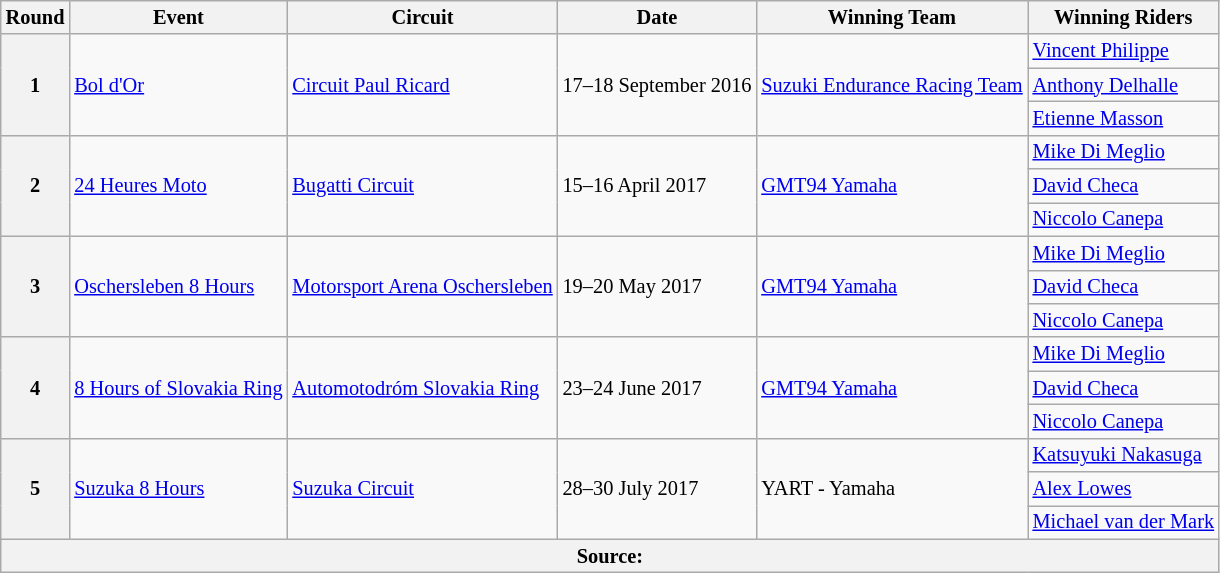<table class="wikitable" style="font-size: 85%;">
<tr>
<th>Round</th>
<th>Event</th>
<th>Circuit</th>
<th>Date</th>
<th>Winning Team</th>
<th>Winning Riders</th>
</tr>
<tr>
<th rowspan=3>1</th>
<td rowspan=3><a href='#'>Bol d'Or</a></td>
<td rowspan=3> <a href='#'>Circuit Paul Ricard</a></td>
<td rowspan=3>17–18 September 2016</td>
<td rowspan=3> <a href='#'>Suzuki Endurance Racing Team</a></td>
<td> <a href='#'>Vincent Philippe</a></td>
</tr>
<tr>
<td> <a href='#'>Anthony Delhalle</a></td>
</tr>
<tr>
<td> <a href='#'>Etienne Masson</a></td>
</tr>
<tr>
<th rowspan=3>2</th>
<td rowspan=3><a href='#'>24 Heures Moto</a></td>
<td rowspan=3> <a href='#'>Bugatti Circuit</a></td>
<td rowspan=3>15–16 April 2017</td>
<td rowspan=3> <a href='#'>GMT94 Yamaha</a></td>
<td> <a href='#'>Mike Di Meglio</a></td>
</tr>
<tr>
<td> <a href='#'>David Checa</a></td>
</tr>
<tr>
<td> <a href='#'>Niccolo Canepa</a></td>
</tr>
<tr>
<th rowspan=3>3</th>
<td rowspan=3><a href='#'>Oschersleben 8 Hours</a></td>
<td rowspan=3> <a href='#'>Motorsport Arena Oschersleben</a></td>
<td rowspan=3>19–20 May 2017</td>
<td rowspan=3> <a href='#'>GMT94 Yamaha</a></td>
<td> <a href='#'>Mike Di Meglio</a></td>
</tr>
<tr>
<td> <a href='#'>David Checa</a></td>
</tr>
<tr>
<td> <a href='#'>Niccolo Canepa</a></td>
</tr>
<tr>
<th rowspan=3>4</th>
<td rowspan=3><a href='#'>8 Hours of Slovakia Ring</a></td>
<td rowspan=3> <a href='#'>Automotodróm Slovakia Ring</a></td>
<td rowspan=3>23–24 June 2017</td>
<td rowspan=3> <a href='#'>GMT94 Yamaha</a></td>
<td> <a href='#'>Mike Di Meglio</a></td>
</tr>
<tr>
<td> <a href='#'>David Checa</a></td>
</tr>
<tr>
<td> <a href='#'>Niccolo Canepa</a></td>
</tr>
<tr>
<th rowspan=3>5</th>
<td rowspan=3><a href='#'>Suzuka 8 Hours</a></td>
<td rowspan=3> <a href='#'>Suzuka Circuit</a></td>
<td rowspan=3>28–30 July 2017</td>
<td rowspan=3> YART - Yamaha</td>
<td> <a href='#'>Katsuyuki Nakasuga</a></td>
</tr>
<tr>
<td> <a href='#'>Alex Lowes</a></td>
</tr>
<tr>
<td> <a href='#'>Michael van der Mark</a></td>
</tr>
<tr>
<th colspan=6>Source:</th>
</tr>
</table>
